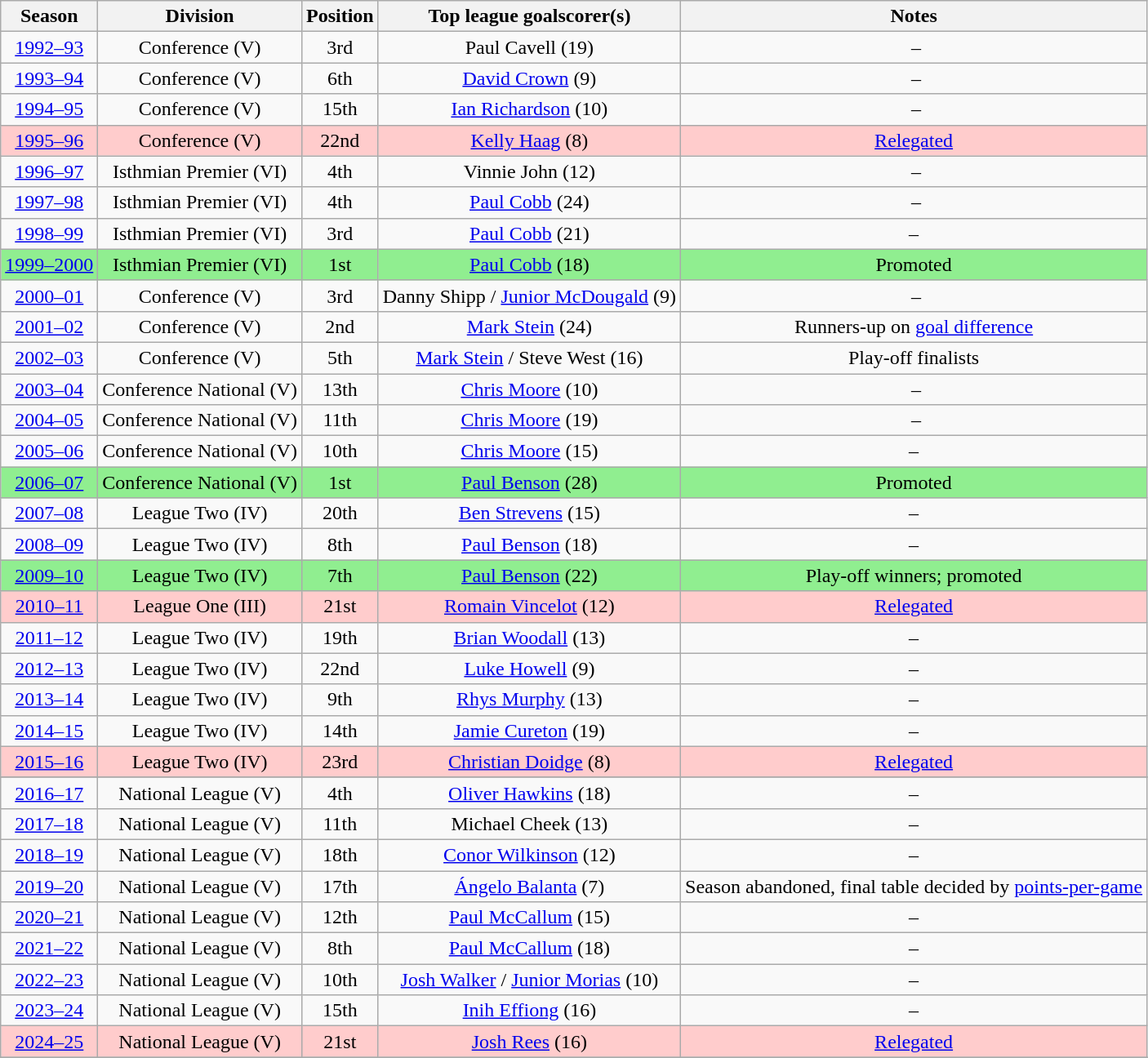<table class="wikitable" style="text-align: center">
<tr>
<th>Season</th>
<th>Division</th>
<th>Position</th>
<th>Top league goalscorer(s)</th>
<th>Notes</th>
</tr>
<tr>
<td><a href='#'>1992–93</a></td>
<td>Conference (V)</td>
<td>3rd</td>
<td>Paul Cavell (19)</td>
<td> –</td>
</tr>
<tr>
<td><a href='#'>1993–94</a></td>
<td>Conference (V)</td>
<td>6th</td>
<td><a href='#'>David Crown</a> (9)</td>
<td> –</td>
</tr>
<tr>
<td><a href='#'>1994–95</a></td>
<td>Conference (V)</td>
<td>15th</td>
<td><a href='#'>Ian Richardson</a> (10)</td>
<td> –</td>
</tr>
<tr style="background:#fcc;">
<td><a href='#'>1995–96</a></td>
<td>Conference (V)</td>
<td>22nd</td>
<td><a href='#'>Kelly Haag</a> (8)</td>
<td><a href='#'>Relegated</a></td>
</tr>
<tr>
<td><a href='#'>1996–97</a></td>
<td>Isthmian Premier (VI)</td>
<td>4th</td>
<td>Vinnie John (12)</td>
<td> –</td>
</tr>
<tr>
<td><a href='#'>1997–98</a></td>
<td>Isthmian Premier (VI)</td>
<td>4th</td>
<td><a href='#'>Paul Cobb</a> (24)</td>
<td> –</td>
</tr>
<tr>
<td><a href='#'>1998–99</a></td>
<td>Isthmian Premier (VI)</td>
<td>3rd</td>
<td><a href='#'>Paul Cobb</a> (21)</td>
<td>–</td>
</tr>
<tr style="background: #90EE90;">
<td><a href='#'>1999–2000</a></td>
<td>Isthmian Premier (VI)</td>
<td>1st</td>
<td><a href='#'>Paul Cobb</a> (18)</td>
<td>Promoted</td>
</tr>
<tr>
<td><a href='#'>2000–01</a></td>
<td>Conference (V)</td>
<td>3rd</td>
<td>Danny Shipp / <a href='#'>Junior McDougald</a> (9)</td>
<td> –</td>
</tr>
<tr>
<td><a href='#'>2001–02</a></td>
<td>Conference (V)</td>
<td>2nd</td>
<td><a href='#'>Mark Stein</a> (24)</td>
<td>Runners-up on <a href='#'>goal difference</a></td>
</tr>
<tr>
<td><a href='#'>2002–03</a></td>
<td>Conference (V)</td>
<td>5th</td>
<td><a href='#'>Mark Stein</a> / Steve West (16)</td>
<td>Play-off finalists</td>
</tr>
<tr>
<td><a href='#'>2003–04</a></td>
<td>Conference National (V)</td>
<td>13th</td>
<td><a href='#'>Chris Moore</a> (10)</td>
<td> –</td>
</tr>
<tr>
<td><a href='#'>2004–05</a></td>
<td>Conference National (V)</td>
<td>11th</td>
<td><a href='#'>Chris Moore</a> (19)</td>
<td> –</td>
</tr>
<tr>
<td><a href='#'>2005–06</a></td>
<td>Conference National (V)</td>
<td>10th</td>
<td><a href='#'>Chris Moore</a> (15)</td>
<td>–</td>
</tr>
<tr style="background: #90EE90;">
<td><a href='#'>2006–07</a></td>
<td>Conference National (V)</td>
<td>1st</td>
<td><a href='#'>Paul Benson</a> (28)</td>
<td>Promoted</td>
</tr>
<tr>
<td><a href='#'>2007–08</a></td>
<td>League Two (IV)</td>
<td>20th</td>
<td><a href='#'>Ben Strevens</a> (15)</td>
<td>–</td>
</tr>
<tr>
<td><a href='#'>2008–09</a></td>
<td>League Two (IV)</td>
<td>8th</td>
<td><a href='#'>Paul Benson</a> (18)</td>
<td>–</td>
</tr>
<tr style="background: #90EE90;">
<td><a href='#'>2009–10</a></td>
<td>League Two (IV)</td>
<td>7th</td>
<td><a href='#'>Paul Benson</a> (22)</td>
<td>Play-off winners; promoted</td>
</tr>
<tr style="background:#fcc;">
<td><a href='#'>2010–11</a></td>
<td>League One (III)</td>
<td>21st</td>
<td><a href='#'>Romain Vincelot</a> (12)</td>
<td><a href='#'>Relegated</a></td>
</tr>
<tr>
<td><a href='#'>2011–12</a></td>
<td>League Two (IV)</td>
<td>19th</td>
<td><a href='#'>Brian Woodall</a> (13)</td>
<td>–</td>
</tr>
<tr>
<td><a href='#'>2012–13</a></td>
<td>League Two (IV)</td>
<td>22nd</td>
<td><a href='#'>Luke Howell</a> (9)</td>
<td>–</td>
</tr>
<tr>
<td><a href='#'>2013–14</a></td>
<td>League Two (IV)</td>
<td>9th</td>
<td><a href='#'>Rhys Murphy</a> (13)</td>
<td>–</td>
</tr>
<tr>
<td><a href='#'>2014–15</a></td>
<td>League Two (IV)</td>
<td>14th</td>
<td><a href='#'>Jamie Cureton</a> (19)</td>
<td>–</td>
</tr>
<tr style="background:#fcc;">
<td><a href='#'>2015–16</a></td>
<td>League Two (IV)</td>
<td>23rd</td>
<td><a href='#'>Christian Doidge</a> (8)</td>
<td><a href='#'>Relegated</a></td>
</tr>
<tr>
</tr>
<tr>
<td><a href='#'>2016–17</a></td>
<td>National League (V)</td>
<td>4th</td>
<td><a href='#'>Oliver Hawkins</a> (18)</td>
<td>–</td>
</tr>
<tr>
<td><a href='#'>2017–18</a></td>
<td>National League (V)</td>
<td>11th</td>
<td>Michael Cheek (13)</td>
<td>–</td>
</tr>
<tr>
<td><a href='#'>2018–19</a></td>
<td>National League (V)</td>
<td>18th</td>
<td><a href='#'>Conor Wilkinson</a> (12)</td>
<td>–</td>
</tr>
<tr>
<td><a href='#'>2019–20</a></td>
<td>National League (V)</td>
<td>17th</td>
<td><a href='#'>Ángelo Balanta</a> (7)</td>
<td>Season abandoned, final table decided by <a href='#'>points-per-game</a></td>
</tr>
<tr>
<td><a href='#'>2020–21</a></td>
<td>National League (V)</td>
<td>12th</td>
<td><a href='#'>Paul McCallum</a> (15)</td>
<td>–</td>
</tr>
<tr>
<td><a href='#'>2021–22</a></td>
<td>National League (V)</td>
<td>8th</td>
<td><a href='#'>Paul McCallum</a> (18)</td>
<td>–</td>
</tr>
<tr>
<td><a href='#'>2022–23</a></td>
<td>National League (V)</td>
<td>10th</td>
<td><a href='#'>Josh Walker</a> / <a href='#'>Junior Morias</a> (10)</td>
<td>–</td>
</tr>
<tr>
<td><a href='#'>2023–24</a></td>
<td>National League (V)</td>
<td>15th</td>
<td><a href='#'>Inih Effiong</a> (16)</td>
<td>–</td>
</tr>
<tr style="background:#fcc;">
<td><a href='#'>2024–25</a></td>
<td>National League (V)</td>
<td>21st</td>
<td><a href='#'>Josh Rees</a> (16)</td>
<td><a href='#'>Relegated</a></td>
</tr>
<tr>
</tr>
<tr>
</tr>
</table>
